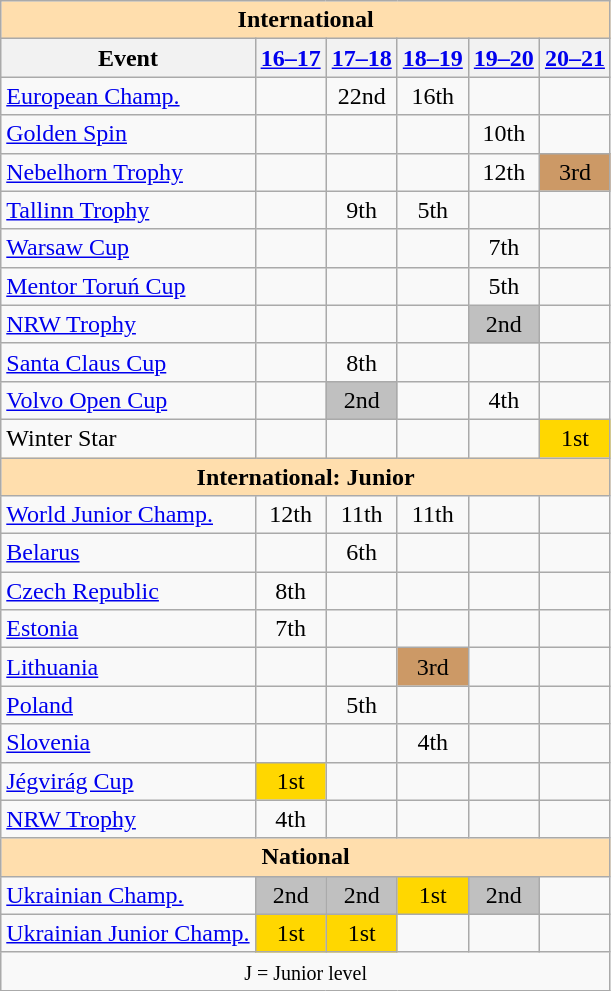<table class="wikitable" style="text-align:center">
<tr>
<th style="background-color: #ffdead; " colspan=6 align=center>International</th>
</tr>
<tr>
<th>Event</th>
<th><a href='#'>16–17</a></th>
<th><a href='#'>17–18</a></th>
<th><a href='#'>18–19</a></th>
<th><a href='#'>19–20</a></th>
<th><a href='#'>20–21</a></th>
</tr>
<tr>
<td align=left><a href='#'>European Champ.</a></td>
<td></td>
<td>22nd</td>
<td>16th</td>
<td></td>
<td></td>
</tr>
<tr>
<td align=left> <a href='#'>Golden Spin</a></td>
<td></td>
<td></td>
<td></td>
<td>10th</td>
<td></td>
</tr>
<tr>
<td align=left> <a href='#'>Nebelhorn Trophy</a></td>
<td></td>
<td></td>
<td></td>
<td>12th</td>
<td bgcolor=cc9966>3rd</td>
</tr>
<tr>
<td align=left> <a href='#'>Tallinn Trophy</a></td>
<td></td>
<td>9th</td>
<td>5th</td>
<td></td>
<td></td>
</tr>
<tr>
<td align=left> <a href='#'>Warsaw Cup</a></td>
<td></td>
<td></td>
<td></td>
<td>7th</td>
<td></td>
</tr>
<tr>
<td align=left><a href='#'>Mentor Toruń Cup</a></td>
<td></td>
<td></td>
<td></td>
<td>5th</td>
<td></td>
</tr>
<tr>
<td align=left><a href='#'>NRW Trophy</a></td>
<td></td>
<td></td>
<td></td>
<td bgcolor=silver>2nd</td>
<td></td>
</tr>
<tr>
<td align=left><a href='#'>Santa Claus Cup</a></td>
<td></td>
<td>8th</td>
<td></td>
<td></td>
<td></td>
</tr>
<tr>
<td align=left><a href='#'>Volvo Open Cup</a></td>
<td></td>
<td bgcolor=silver>2nd</td>
<td></td>
<td>4th</td>
<td></td>
</tr>
<tr>
<td align=left>Winter Star</td>
<td></td>
<td></td>
<td></td>
<td></td>
<td bgcolor=gold>1st</td>
</tr>
<tr>
<th style="background-color: #ffdead; " colspan=6 align=center>International: Junior</th>
</tr>
<tr>
<td align=left><a href='#'>World Junior Champ.</a></td>
<td>12th</td>
<td>11th</td>
<td>11th</td>
<td></td>
<td></td>
</tr>
<tr>
<td align=left> <a href='#'>Belarus</a></td>
<td></td>
<td>6th</td>
<td></td>
<td></td>
<td></td>
</tr>
<tr>
<td align=left> <a href='#'>Czech Republic</a></td>
<td>8th</td>
<td></td>
<td></td>
<td></td>
<td></td>
</tr>
<tr>
<td align=left> <a href='#'>Estonia</a></td>
<td>7th</td>
<td></td>
<td></td>
<td></td>
<td></td>
</tr>
<tr>
<td align=left> <a href='#'>Lithuania</a></td>
<td></td>
<td></td>
<td bgcolor=cc9966>3rd</td>
<td></td>
<td></td>
</tr>
<tr>
<td align=left> <a href='#'>Poland</a></td>
<td></td>
<td>5th</td>
<td></td>
<td></td>
<td></td>
</tr>
<tr>
<td align=left> <a href='#'>Slovenia</a></td>
<td></td>
<td></td>
<td>4th</td>
<td></td>
<td></td>
</tr>
<tr>
<td align=left><a href='#'>Jégvirág Cup</a></td>
<td bgcolor=gold>1st</td>
<td></td>
<td></td>
<td></td>
<td></td>
</tr>
<tr>
<td align=left><a href='#'>NRW Trophy</a></td>
<td>4th</td>
<td></td>
<td></td>
<td></td>
<td></td>
</tr>
<tr>
<th style="background-color: #ffdead; " colspan=6 align=center>National</th>
</tr>
<tr>
<td align=left><a href='#'>Ukrainian Champ.</a></td>
<td bgcolor=silver>2nd</td>
<td bgcolor=silver>2nd</td>
<td bgcolor=gold>1st</td>
<td bgcolor=silver>2nd</td>
<td></td>
</tr>
<tr>
<td align=left><a href='#'>Ukrainian Junior Champ.</a></td>
<td bgcolor=gold>1st</td>
<td bgcolor=gold>1st</td>
<td></td>
<td></td>
<td></td>
</tr>
<tr>
<td colspan=6 align=center><small> J = Junior level </small></td>
</tr>
</table>
